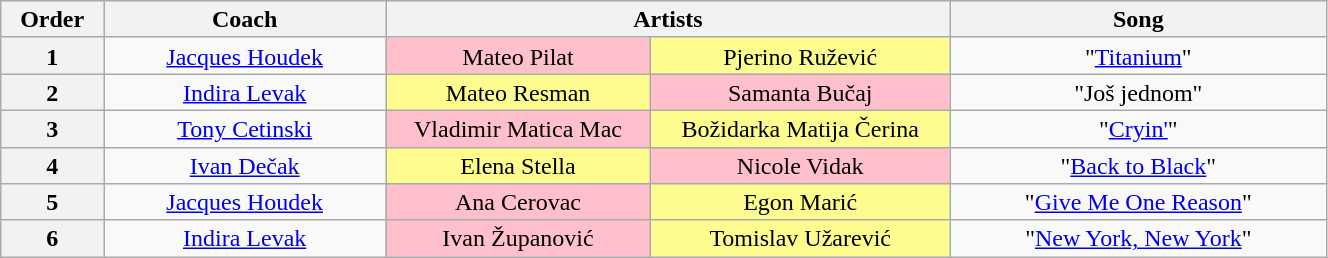<table class="wikitable" style="text-align:center; line-height:17px; width:70%;">
<tr>
<th width="05%">Order</th>
<th width="15%">Coach</th>
<th colspan="2" width="30%">Artists</th>
<th width="20%">Song</th>
</tr>
<tr>
<th scope="col">1</th>
<td><a href='#'>Jacques Houdek</a></td>
<td style="background:pink">Mateo Pilat</td>
<td style="background:#fdfc8f">Pjerino Ružević</td>
<td>"<a href='#'>Titanium</a>"</td>
</tr>
<tr>
<th scope="col">2</th>
<td><a href='#'>Indira Levak</a></td>
<td style="background:#fdfc8f">Mateo Resman</td>
<td style="background:pink">Samanta Bučaj</td>
<td>"Još jednom"</td>
</tr>
<tr>
<th scope="col">3</th>
<td><a href='#'>Tony Cetinski</a></td>
<td style="background:pink">Vladimir Matica Mac</td>
<td style="background:#fdfc8f">Božidarka Matija Čerina</td>
<td>"<a href='#'>Cryin'</a>"</td>
</tr>
<tr>
<th scope="col">4</th>
<td><a href='#'>Ivan Dečak</a></td>
<td style="background:#fdfc8f">Elena Stella</td>
<td style="background:pink">Nicole Vidak</td>
<td>"<a href='#'>Back to Black</a>"</td>
</tr>
<tr>
<th scope="col">5</th>
<td><a href='#'>Jacques Houdek</a></td>
<td style="background:pink">Ana Cerovac</td>
<td style="background:#fdfc8f">Egon Marić</td>
<td>"<a href='#'>Give Me One Reason</a>"</td>
</tr>
<tr>
<th scope="col">6</th>
<td><a href='#'>Indira Levak</a></td>
<td style="background:pink">Ivan Županović</td>
<td style="background:#fdfc8f">Tomislav Užarević</td>
<td>"<a href='#'>New York, New York</a>"</td>
</tr>
</table>
